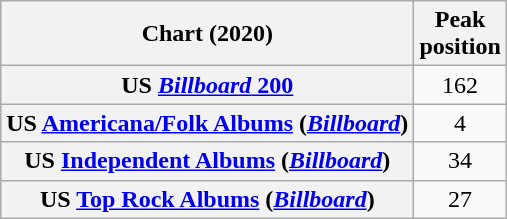<table class="wikitable sortable plainrowheaders" style="text-align:center">
<tr>
<th scope="col">Chart (2020)</th>
<th scope="col">Peak<br>position</th>
</tr>
<tr>
<th scope="row">US <a href='#'><em>Billboard</em> 200</a></th>
<td>162</td>
</tr>
<tr>
<th scope="row">US <a href='#'>Americana/Folk Albums</a> (<em><a href='#'>Billboard</a></em>)</th>
<td>4</td>
</tr>
<tr>
<th scope="row">US <a href='#'>Independent Albums</a> (<em><a href='#'>Billboard</a></em>)</th>
<td>34</td>
</tr>
<tr>
<th scope="row">US <a href='#'>Top Rock Albums</a> (<em><a href='#'>Billboard</a></em>)</th>
<td>27</td>
</tr>
</table>
